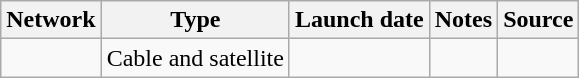<table class="wikitable sortable">
<tr>
<th>Network</th>
<th>Type</th>
<th>Launch date</th>
<th>Notes</th>
<th>Source</th>
</tr>
<tr>
<td><a href='#'></a></td>
<td>Cable and satellite</td>
<td></td>
<td></td>
<td></td>
</tr>
</table>
